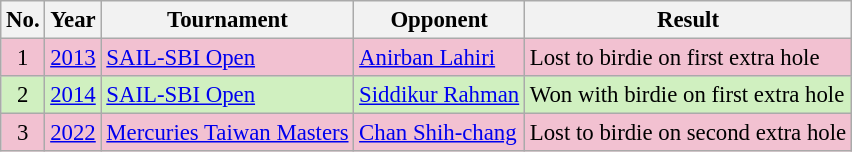<table class="wikitable" style="font-size:95%;">
<tr>
<th>No.</th>
<th>Year</th>
<th>Tournament</th>
<th>Opponent</th>
<th>Result</th>
</tr>
<tr style="background:#F2C1D1;">
<td align=center>1</td>
<td><a href='#'>2013</a></td>
<td><a href='#'>SAIL-SBI Open</a></td>
<td> <a href='#'>Anirban Lahiri</a></td>
<td>Lost to birdie on first extra hole</td>
</tr>
<tr style="background:#D0F0C0;">
<td align=center>2</td>
<td><a href='#'>2014</a></td>
<td><a href='#'>SAIL-SBI Open</a></td>
<td> <a href='#'>Siddikur Rahman</a></td>
<td>Won with birdie on first extra hole</td>
</tr>
<tr style="background:#F2C1D1;">
<td align=center>3</td>
<td><a href='#'>2022</a></td>
<td><a href='#'>Mercuries Taiwan Masters</a></td>
<td> <a href='#'>Chan Shih-chang</a></td>
<td>Lost to birdie on second extra hole</td>
</tr>
</table>
